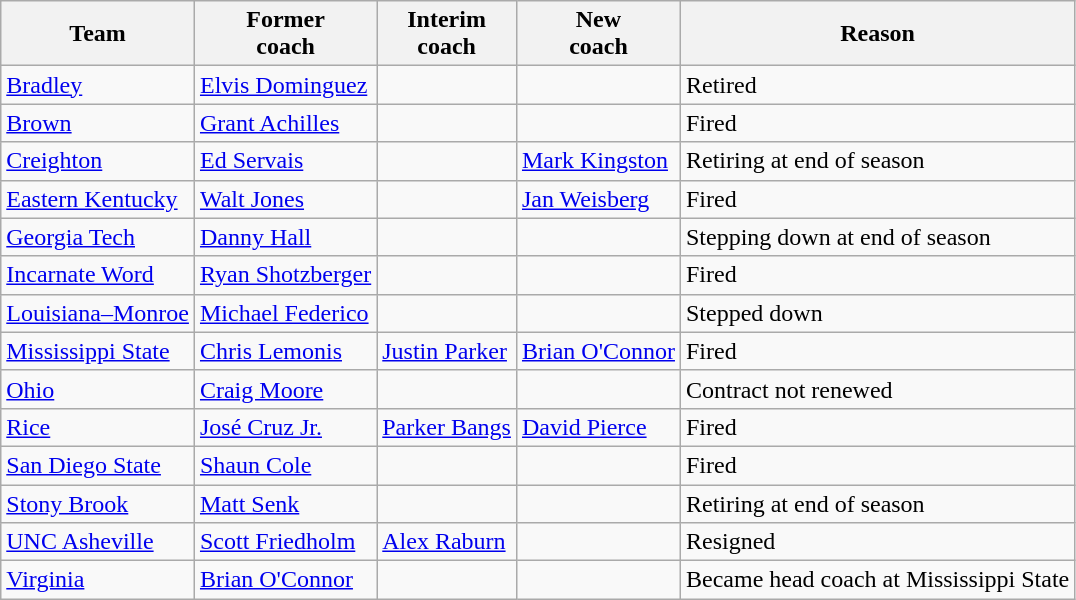<table class="wikitable">
<tr>
<th>Team</th>
<th>Former<br>coach</th>
<th>Interim<br>coach</th>
<th>New<br>coach</th>
<th>Reason</th>
</tr>
<tr>
<td><a href='#'>Bradley</a></td>
<td><a href='#'>Elvis Dominguez</a></td>
<td></td>
<td></td>
<td>Retired</td>
</tr>
<tr>
<td><a href='#'>Brown</a></td>
<td><a href='#'>Grant Achilles</a></td>
<td></td>
<td></td>
<td>Fired</td>
</tr>
<tr>
<td><a href='#'>Creighton</a></td>
<td><a href='#'>Ed Servais</a></td>
<td></td>
<td><a href='#'>Mark Kingston</a></td>
<td>Retiring at end of season</td>
</tr>
<tr>
<td><a href='#'>Eastern Kentucky</a></td>
<td><a href='#'>Walt Jones</a></td>
<td></td>
<td><a href='#'>Jan Weisberg</a></td>
<td>Fired</td>
</tr>
<tr>
<td><a href='#'>Georgia Tech</a></td>
<td><a href='#'>Danny Hall</a></td>
<td></td>
<td></td>
<td>Stepping down at end of season</td>
</tr>
<tr>
<td><a href='#'>Incarnate Word</a></td>
<td><a href='#'>Ryan Shotzberger</a></td>
<td></td>
<td></td>
<td>Fired</td>
</tr>
<tr>
<td><a href='#'>Louisiana–Monroe</a></td>
<td><a href='#'>Michael Federico</a></td>
<td></td>
<td></td>
<td>Stepped down</td>
</tr>
<tr>
<td><a href='#'>Mississippi State</a></td>
<td><a href='#'>Chris Lemonis</a></td>
<td><a href='#'>Justin Parker</a></td>
<td><a href='#'>Brian O'Connor</a></td>
<td>Fired</td>
</tr>
<tr>
<td><a href='#'>Ohio</a></td>
<td><a href='#'>Craig Moore</a></td>
<td></td>
<td></td>
<td>Contract not renewed</td>
</tr>
<tr>
<td><a href='#'>Rice</a></td>
<td><a href='#'>José Cruz Jr.</a></td>
<td><a href='#'>Parker Bangs</a></td>
<td><a href='#'>David Pierce</a></td>
<td>Fired</td>
</tr>
<tr>
<td><a href='#'>San Diego State</a></td>
<td><a href='#'>Shaun Cole</a></td>
<td></td>
<td></td>
<td>Fired</td>
</tr>
<tr>
<td><a href='#'>Stony Brook</a></td>
<td><a href='#'>Matt Senk</a></td>
<td></td>
<td></td>
<td>Retiring at end of season</td>
</tr>
<tr>
<td><a href='#'>UNC Asheville</a></td>
<td><a href='#'>Scott Friedholm</a></td>
<td><a href='#'>Alex Raburn</a></td>
<td></td>
<td>Resigned</td>
</tr>
<tr>
<td><a href='#'>Virginia</a></td>
<td><a href='#'>Brian O'Connor</a></td>
<td></td>
<td></td>
<td>Became head coach at Mississippi State</td>
</tr>
</table>
